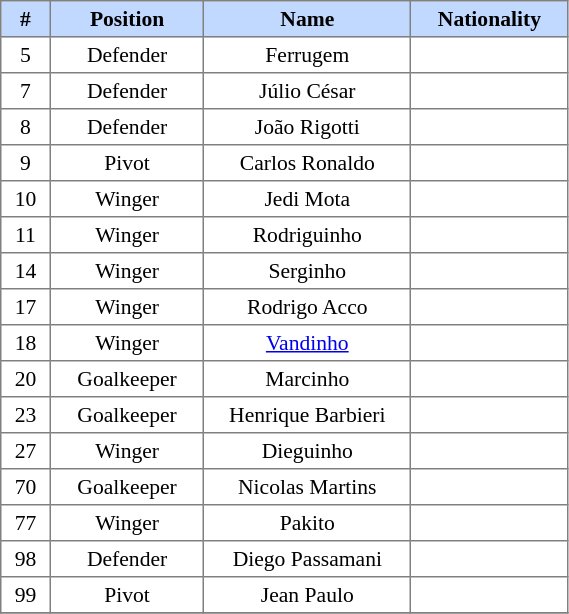<table border=1 style="border-collapse:collapse; font-size:90%;" cellpadding=3 cellspacing=0 width=30%>
<tr bgcolor=#C1D8FF>
<th width=2%>#</th>
<th width=5%>Position</th>
<th width=10%>Name</th>
<th width=5%>Nationality</th>
</tr>
<tr align=center>
<td>5</td>
<td>Defender</td>
<td>Ferrugem</td>
<td></td>
</tr>
<tr align=center>
<td>7</td>
<td>Defender</td>
<td>Júlio César</td>
<td></td>
</tr>
<tr align=center>
<td>8</td>
<td>Defender</td>
<td>João Rigotti</td>
<td></td>
</tr>
<tr align=center>
<td>9</td>
<td>Pivot</td>
<td>Carlos Ronaldo</td>
<td></td>
</tr>
<tr align=center>
<td>10</td>
<td>Winger</td>
<td>Jedi Mota</td>
<td></td>
</tr>
<tr align=center>
<td>11</td>
<td>Winger</td>
<td>Rodriguinho</td>
<td></td>
</tr>
<tr align=center>
<td>14</td>
<td>Winger</td>
<td>Serginho</td>
<td></td>
</tr>
<tr align=center>
<td>17</td>
<td>Winger</td>
<td>Rodrigo Acco</td>
<td></td>
</tr>
<tr align=center>
<td>18</td>
<td>Winger</td>
<td><a href='#'>Vandinho</a></td>
<td></td>
</tr>
<tr align=center>
<td>20</td>
<td>Goalkeeper</td>
<td>Marcinho</td>
<td></td>
</tr>
<tr align=center>
<td>23</td>
<td>Goalkeeper</td>
<td>Henrique Barbieri</td>
<td></td>
</tr>
<tr align=center>
<td>27</td>
<td>Winger</td>
<td>Dieguinho</td>
<td></td>
</tr>
<tr align=center>
<td>70</td>
<td>Goalkeeper</td>
<td>Nicolas Martins</td>
<td></td>
</tr>
<tr align=center>
<td>77</td>
<td>Winger</td>
<td>Pakito</td>
<td></td>
</tr>
<tr align=center>
<td>98</td>
<td>Defender</td>
<td>Diego Passamani</td>
<td></td>
</tr>
<tr align=center>
<td>99</td>
<td>Pivot</td>
<td>Jean Paulo</td>
<td></td>
</tr>
<tr align=center>
</tr>
</table>
